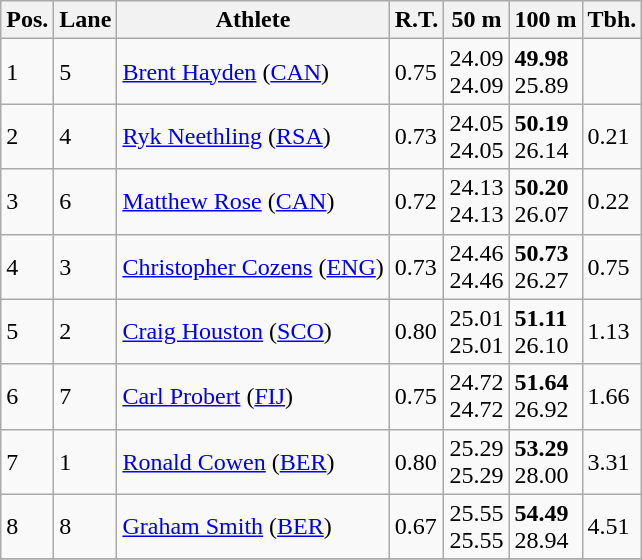<table class="wikitable">
<tr>
<th>Pos.</th>
<th>Lane</th>
<th>Athlete</th>
<th>R.T.</th>
<th>50 m</th>
<th>100 m</th>
<th>Tbh.</th>
</tr>
<tr>
<td>1</td>
<td>5</td>
<td> <a href='#'>Brent Hayden</a> (<a href='#'>CAN</a>)</td>
<td>0.75</td>
<td>24.09<br>24.09</td>
<td><strong>49.98</strong><br>25.89</td>
<td> </td>
</tr>
<tr>
<td>2</td>
<td>4</td>
<td> <a href='#'>Ryk Neethling</a> (<a href='#'>RSA</a>)</td>
<td>0.73</td>
<td>24.05<br>24.05</td>
<td><strong>50.19</strong><br>26.14</td>
<td>0.21</td>
</tr>
<tr>
<td>3</td>
<td>6</td>
<td> <a href='#'>Matthew Rose</a> (<a href='#'>CAN</a>)</td>
<td>0.72</td>
<td>24.13<br>24.13</td>
<td><strong>50.20</strong><br>26.07</td>
<td>0.22</td>
</tr>
<tr>
<td>4</td>
<td>3</td>
<td> <a href='#'>Christopher Cozens</a> (<a href='#'>ENG</a>)</td>
<td>0.73</td>
<td>24.46<br>24.46</td>
<td><strong>50.73</strong><br>26.27</td>
<td>0.75</td>
</tr>
<tr>
<td>5</td>
<td>2</td>
<td> <a href='#'>Craig Houston</a> (<a href='#'>SCO</a>)</td>
<td>0.80</td>
<td>25.01<br>25.01</td>
<td><strong>51.11</strong><br>26.10</td>
<td>1.13</td>
</tr>
<tr>
<td>6</td>
<td>7</td>
<td> <a href='#'>Carl Probert</a> (<a href='#'>FIJ</a>)</td>
<td>0.75</td>
<td>24.72<br>24.72</td>
<td><strong>51.64</strong><br>26.92</td>
<td>1.66</td>
</tr>
<tr>
<td>7</td>
<td>1</td>
<td> <a href='#'>Ronald Cowen</a> (<a href='#'>BER</a>)</td>
<td>0.80</td>
<td>25.29<br>25.29</td>
<td><strong>53.29</strong><br>28.00</td>
<td>3.31</td>
</tr>
<tr>
<td>8</td>
<td>8</td>
<td> <a href='#'>Graham Smith</a> (<a href='#'>BER</a>)</td>
<td>0.67</td>
<td>25.55<br>25.55</td>
<td><strong>54.49</strong><br>28.94</td>
<td>4.51</td>
</tr>
<tr>
</tr>
</table>
